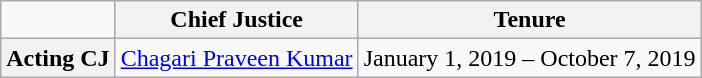<table class="wikitable sortable">
<tr>
<td></td>
<th>Chief Justice</th>
<th>Tenure</th>
</tr>
<tr>
<th>Acting CJ</th>
<td><a href='#'>Chagari Praveen Kumar</a></td>
<td>January 1, 2019 – October 7, 2019</td>
</tr>
</table>
